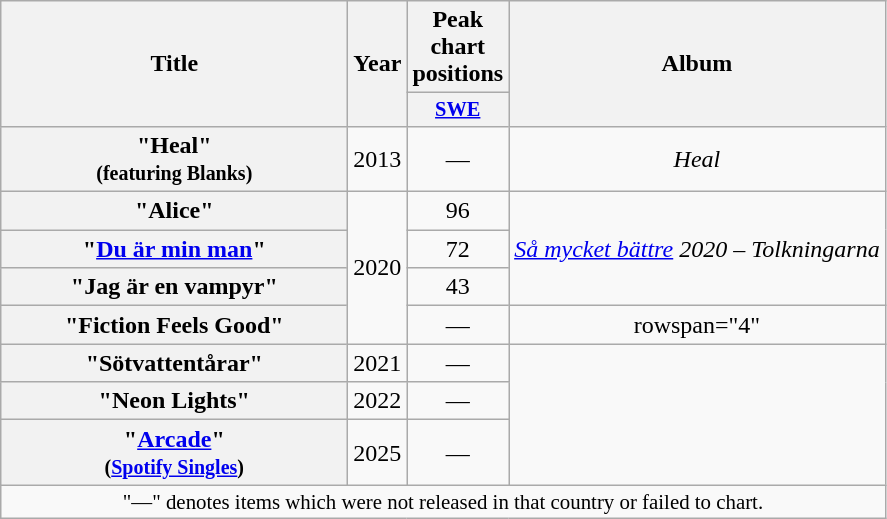<table class="wikitable plainrowheaders" style="text-align:center;">
<tr>
<th scope="col" rowspan="2" style="width:14em;">Title</th>
<th scope="col" rowspan="2" style="width:1em;">Year</th>
<th scope="col" colspan="1">Peak chart positions</th>
<th scope="col" rowspan="2">Album</th>
</tr>
<tr>
<th scope="col" style="width:3em; font-size:85%;"><a href='#'>SWE</a><br></th>
</tr>
<tr>
<th scope="row">"Heal"<br><small>(featuring Blanks)</small></th>
<td>2013</td>
<td>—</td>
<td><em>Heal</em></td>
</tr>
<tr>
<th scope="row">"Alice"</th>
<td rowspan="4">2020</td>
<td>96</td>
<td rowspan="3"><em><a href='#'>Så mycket bättre</a> 2020 – Tolkningarna</em></td>
</tr>
<tr>
<th scope="row">"<a href='#'>Du är min man</a>"</th>
<td>72</td>
</tr>
<tr>
<th scope="row">"Jag är en vampyr"</th>
<td>43</td>
</tr>
<tr>
<th scope="row">"Fiction Feels Good"</th>
<td>—</td>
<td>rowspan="4" </td>
</tr>
<tr>
<th scope="row">"Sötvattentårar"</th>
<td>2021</td>
<td>—</td>
</tr>
<tr>
<th scope="row">"Neon Lights"</th>
<td>2022</td>
<td>—</td>
</tr>
<tr>
<th scope="row">"<a href='#'>Arcade</a>"<br><small>(<a href='#'>Spotify Singles</a>)</small></th>
<td>2025</td>
<td>—</td>
</tr>
<tr>
<td colspan="18" style="font-size:87%">"—" denotes items which were not released in that country or failed to chart.</td>
</tr>
</table>
